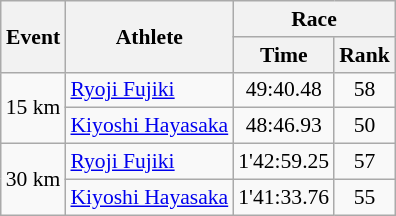<table class="wikitable" border="1" style="font-size:90%">
<tr>
<th rowspan=2>Event</th>
<th rowspan=2>Athlete</th>
<th colspan=2>Race</th>
</tr>
<tr>
<th>Time</th>
<th>Rank</th>
</tr>
<tr>
<td rowspan=2>15 km</td>
<td><a href='#'>Ryoji Fujiki</a></td>
<td align=center>49:40.48</td>
<td align=center>58</td>
</tr>
<tr>
<td><a href='#'>Kiyoshi Hayasaka</a></td>
<td align=center>48:46.93</td>
<td align=center>50</td>
</tr>
<tr>
<td rowspan=2>30 km</td>
<td><a href='#'>Ryoji Fujiki</a></td>
<td align=center>1'42:59.25</td>
<td align=center>57</td>
</tr>
<tr>
<td><a href='#'>Kiyoshi Hayasaka</a></td>
<td align=center>1'41:33.76</td>
<td align=center>55</td>
</tr>
</table>
